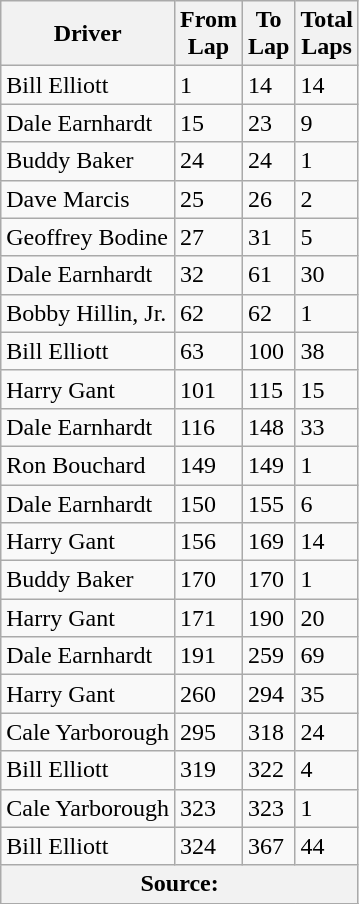<table class="wikitable">
<tr>
<th>Driver</th>
<th>From<br>Lap</th>
<th>To<br>Lap</th>
<th>Total<br>Laps</th>
</tr>
<tr>
<td>Bill Elliott</td>
<td>1</td>
<td>14</td>
<td>14</td>
</tr>
<tr>
<td>Dale Earnhardt</td>
<td>15</td>
<td>23</td>
<td>9</td>
</tr>
<tr>
<td>Buddy Baker</td>
<td>24</td>
<td>24</td>
<td>1</td>
</tr>
<tr>
<td>Dave Marcis</td>
<td>25</td>
<td>26</td>
<td>2</td>
</tr>
<tr>
<td>Geoffrey Bodine</td>
<td>27</td>
<td>31</td>
<td>5</td>
</tr>
<tr>
<td>Dale Earnhardt</td>
<td>32</td>
<td>61</td>
<td>30</td>
</tr>
<tr>
<td>Bobby Hillin, Jr.</td>
<td>62</td>
<td>62</td>
<td>1</td>
</tr>
<tr>
<td>Bill Elliott</td>
<td>63</td>
<td>100</td>
<td>38</td>
</tr>
<tr>
<td>Harry Gant</td>
<td>101</td>
<td>115</td>
<td>15</td>
</tr>
<tr>
<td>Dale Earnhardt</td>
<td>116</td>
<td>148</td>
<td>33</td>
</tr>
<tr>
<td>Ron Bouchard</td>
<td>149</td>
<td>149</td>
<td>1</td>
</tr>
<tr>
<td>Dale Earnhardt</td>
<td>150</td>
<td>155</td>
<td>6</td>
</tr>
<tr>
<td>Harry Gant</td>
<td>156</td>
<td>169</td>
<td>14</td>
</tr>
<tr>
<td>Buddy Baker</td>
<td>170</td>
<td>170</td>
<td>1</td>
</tr>
<tr>
<td>Harry Gant</td>
<td>171</td>
<td>190</td>
<td>20</td>
</tr>
<tr>
<td>Dale Earnhardt</td>
<td>191</td>
<td>259</td>
<td>69</td>
</tr>
<tr>
<td>Harry Gant</td>
<td>260</td>
<td>294</td>
<td>35</td>
</tr>
<tr>
<td>Cale Yarborough</td>
<td>295</td>
<td>318</td>
<td>24</td>
</tr>
<tr>
<td>Bill Elliott</td>
<td>319</td>
<td>322</td>
<td>4</td>
</tr>
<tr>
<td>Cale Yarborough</td>
<td>323</td>
<td>323</td>
<td>1</td>
</tr>
<tr>
<td>Bill Elliott</td>
<td>324</td>
<td>367</td>
<td>44</td>
</tr>
<tr>
<th colspan="4">Source:</th>
</tr>
<tr>
</tr>
</table>
